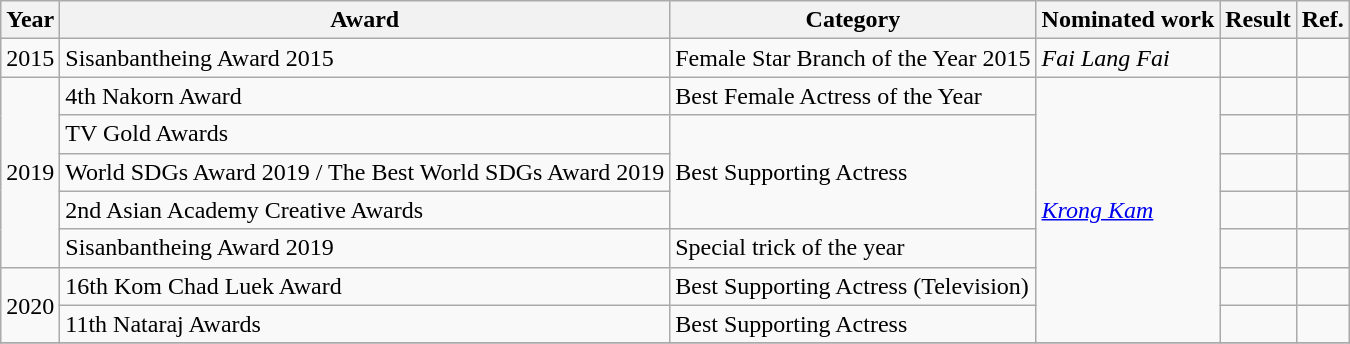<table class="wikitable sortable">
<tr>
<th>Year</th>
<th>Award</th>
<th>Category</th>
<th>Nominated work</th>
<th>Result</th>
<th>Ref.</th>
</tr>
<tr>
<td>2015</td>
<td>Sisanbantheing  Award 2015</td>
<td>Female Star Branch of the Year 2015</td>
<td><em> Fai Lang Fai</em></td>
<td></td>
<td></td>
</tr>
<tr>
<td rowspan=5>2019</td>
<td>4th Nakorn Award</td>
<td>Best Female Actress of the Year</td>
<td rowspan=7><em> <a href='#'>Krong Kam</a></em></td>
<td></td>
<td></td>
</tr>
<tr>
<td>TV Gold Awards</td>
<td rowspan=3>Best Supporting Actress</td>
<td></td>
<td></td>
</tr>
<tr>
<td>World SDGs Award 2019 / The Best World SDGs Award 2019</td>
<td></td>
<td></td>
</tr>
<tr>
<td>2nd Asian Academy Creative Awards</td>
<td></td>
<td></td>
</tr>
<tr>
<td>Sisanbantheing  Award 2019</td>
<td>Special trick of the year</td>
<td></td>
<td></td>
</tr>
<tr>
<td rowspan=2>2020</td>
<td>16th Kom Chad Luek Award</td>
<td>Best Supporting Actress (Television)</td>
<td></td>
<td></td>
</tr>
<tr>
<td>11th Nataraj Awards</td>
<td>Best Supporting Actress</td>
<td></td>
<td></td>
</tr>
<tr>
</tr>
</table>
